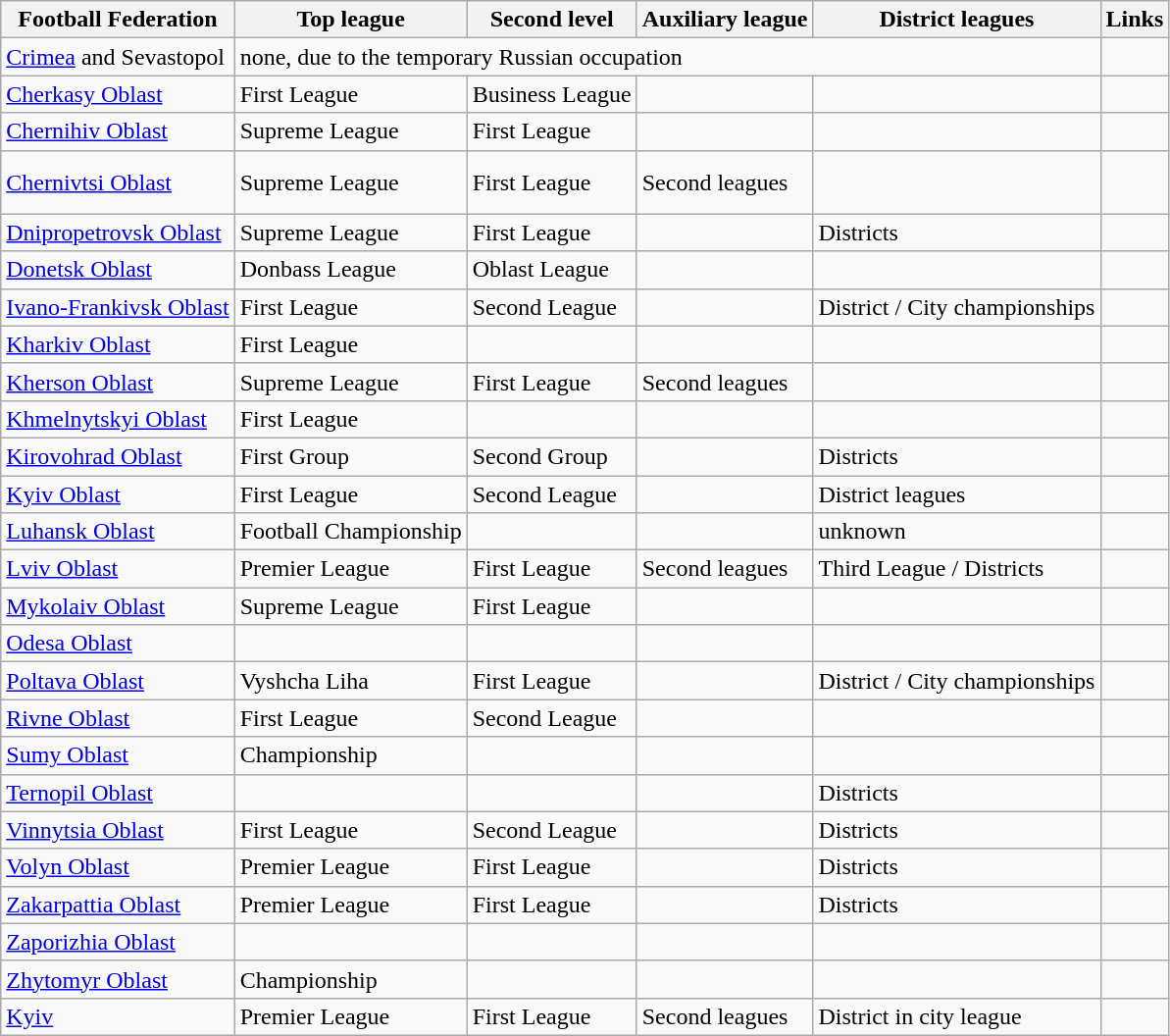<table class="wikitable">
<tr>
<th>Football Federation</th>
<th>Top league</th>
<th>Second level</th>
<th>Auxiliary league</th>
<th>District leagues</th>
<th>Links</th>
</tr>
<tr>
<td><a href='#'>Crimea</a> and Sevastopol</td>
<td colspan=4>none, due to the temporary Russian occupation</td>
<td></td>
</tr>
<tr>
<td><a href='#'>Cherkasy Oblast</a></td>
<td>First League</td>
<td>Business League</td>
<td></td>
<td></td>
<td></td>
</tr>
<tr>
<td><a href='#'>Chernihiv Oblast</a></td>
<td>Supreme League</td>
<td>First League</td>
<td></td>
<td></td>
<td></td>
</tr>
<tr>
<td><a href='#'>Chernivtsi Oblast</a></td>
<td>Supreme League</td>
<td>First League</td>
<td>Second leagues</td>
<td></td>
<td><br><br></td>
</tr>
<tr>
<td><a href='#'>Dnipropetrovsk Oblast</a></td>
<td>Supreme League</td>
<td>First League</td>
<td></td>
<td>Districts</td>
<td><br></td>
</tr>
<tr>
<td><a href='#'>Donetsk Oblast</a></td>
<td>Donbass League</td>
<td>Oblast League</td>
<td></td>
<td></td>
<td></td>
</tr>
<tr>
<td><a href='#'>Ivano-Frankivsk Oblast</a></td>
<td>First League</td>
<td>Second League</td>
<td></td>
<td>District / City championships</td>
<td><br></td>
</tr>
<tr>
<td><a href='#'>Kharkiv Oblast</a></td>
<td>First League</td>
<td></td>
<td></td>
<td></td>
<td></td>
</tr>
<tr>
<td><a href='#'>Kherson Oblast</a></td>
<td>Supreme League</td>
<td>First League</td>
<td>Second leagues</td>
<td></td>
<td></td>
</tr>
<tr>
<td><a href='#'>Khmelnytskyi Oblast</a></td>
<td>First League</td>
<td></td>
<td></td>
<td></td>
<td></td>
</tr>
<tr>
<td><a href='#'>Kirovohrad Oblast</a></td>
<td>First Group</td>
<td>Second Group</td>
<td></td>
<td>Districts</td>
<td></td>
</tr>
<tr>
<td><a href='#'>Kyiv Oblast</a></td>
<td>First League</td>
<td>Second League</td>
<td></td>
<td>District leagues</td>
<td><br></td>
</tr>
<tr>
<td><a href='#'>Luhansk Oblast</a></td>
<td>Football Championship</td>
<td></td>
<td></td>
<td>unknown</td>
</tr>
<tr>
<td><a href='#'>Lviv Oblast</a></td>
<td>Premier League</td>
<td>First League</td>
<td>Second leagues</td>
<td>Third League / Districts</td>
<td><br></td>
</tr>
<tr>
<td><a href='#'>Mykolaiv Oblast</a></td>
<td>Supreme League</td>
<td>First League</td>
<td></td>
<td></td>
<td></td>
</tr>
<tr>
<td><a href='#'>Odesa Oblast</a></td>
<td></td>
<td></td>
<td></td>
<td></td>
<td></td>
</tr>
<tr>
<td><a href='#'>Poltava Oblast</a></td>
<td>Vyshcha Liha</td>
<td>First League</td>
<td></td>
<td>District / City championships</td>
<td></td>
</tr>
<tr>
<td><a href='#'>Rivne Oblast</a></td>
<td>First League</td>
<td>Second League</td>
<td></td>
<td></td>
<td> <br> </td>
</tr>
<tr>
<td><a href='#'>Sumy Oblast</a></td>
<td>Championship</td>
<td></td>
<td></td>
<td></td>
<td></td>
</tr>
<tr>
<td><a href='#'>Ternopil Oblast</a></td>
<td></td>
<td></td>
<td></td>
<td>Districts</td>
</tr>
<tr>
<td><a href='#'>Vinnytsia Oblast</a></td>
<td>First League</td>
<td>Second League</td>
<td></td>
<td>Districts</td>
<td></td>
</tr>
<tr>
<td><a href='#'>Volyn Oblast</a></td>
<td>Premier League</td>
<td>First League</td>
<td></td>
<td>Districts</td>
<td></td>
</tr>
<tr>
<td><a href='#'>Zakarpattia Oblast</a></td>
<td>Premier League</td>
<td>First League</td>
<td></td>
<td>Districts</td>
<td></td>
</tr>
<tr>
<td><a href='#'>Zaporizhia Oblast</a></td>
<td></td>
<td></td>
<td></td>
<td></td>
</tr>
<tr>
<td><a href='#'>Zhytomyr Oblast</a></td>
<td>Championship</td>
<td></td>
<td></td>
<td></td>
<td><br></td>
</tr>
<tr>
<td><a href='#'>Kyiv</a></td>
<td>Premier League</td>
<td>First League</td>
<td>Second leagues</td>
<td>District in city league</td>
<td></td>
</tr>
</table>
